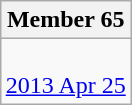<table class=wikitable align=right>
<tr>
<th>Member 65</th>
</tr>
<tr>
<td><br><a href='#'>2013 Apr 25</a></td>
</tr>
</table>
